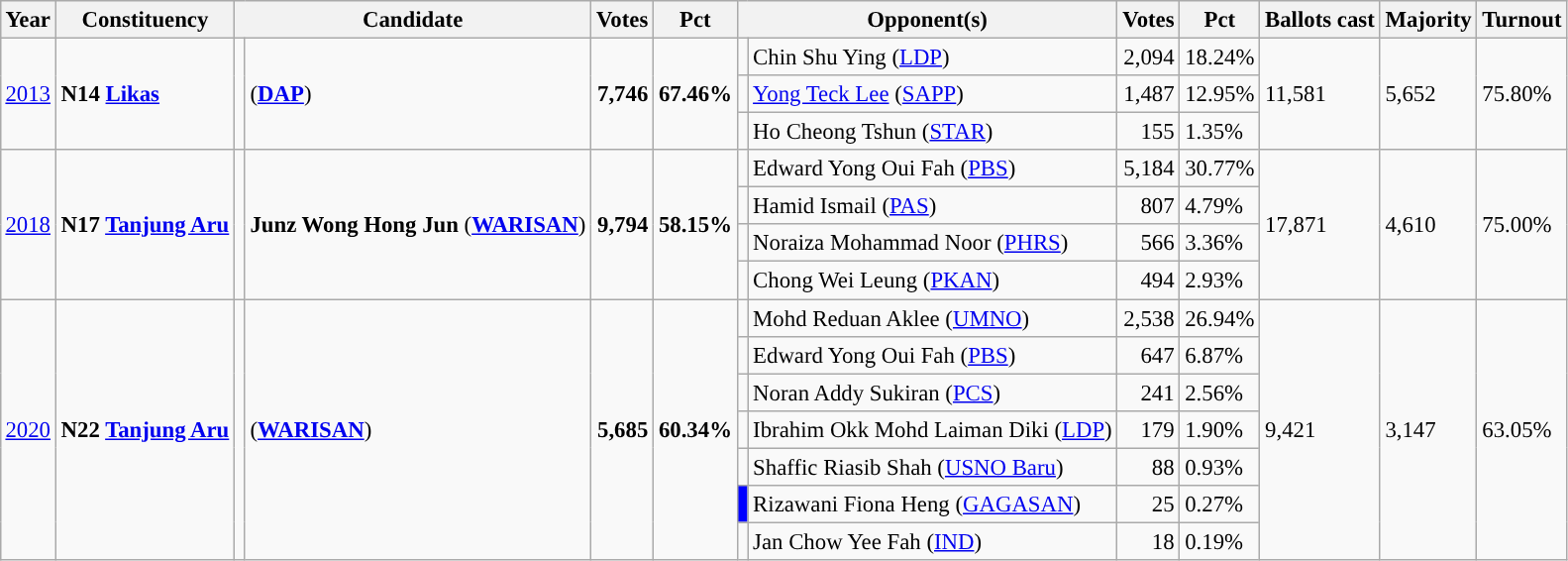<table class="wikitable" style="margin:0.5em ; font-size:95%">
<tr>
<th>Year</th>
<th>Constituency</th>
<th colspan=2>Candidate</th>
<th>Votes</th>
<th>Pct</th>
<th colspan=2>Opponent(s)</th>
<th>Votes</th>
<th>Pct</th>
<th>Ballots cast</th>
<th>Majority</th>
<th>Turnout</th>
</tr>
<tr>
<td rowspan=3><a href='#'>2013</a></td>
<td rowspan=3><strong>N14 <a href='#'>Likas</a></strong></td>
<td rowspan=3 ></td>
<td rowspan=3> (<a href='#'><strong>DAP</strong></a>)</td>
<td rowspan=3 align="right"><strong>7,746</strong></td>
<td rowspan=3><strong>67.46%</strong></td>
<td></td>
<td>Chin Shu Ying (<a href='#'>LDP</a>)</td>
<td align="right">2,094</td>
<td>18.24%</td>
<td rowspan=3>11,581</td>
<td rowspan=3>5,652</td>
<td rowspan=3>75.80%</td>
</tr>
<tr>
<td></td>
<td><a href='#'>Yong Teck Lee</a> (<a href='#'>SAPP</a>)</td>
<td align="right">1,487</td>
<td>12.95%</td>
</tr>
<tr>
<td></td>
<td>Ho Cheong Tshun (<a href='#'>STAR</a>)</td>
<td align="right">155</td>
<td>1.35%</td>
</tr>
<tr>
<td rowspan=4><a href='#'>2018</a></td>
<td rowspan=4><strong>N17 <a href='#'>Tanjung Aru</a></strong></td>
<td rowspan=4 ></td>
<td rowspan=4><strong>Junz Wong Hong Jun</strong> (<a href='#'><strong>WARISAN</strong></a>)</td>
<td rowspan=4 align="right"><strong>9,794</strong></td>
<td rowspan=4><strong>58.15%</strong></td>
<td></td>
<td>Edward Yong Oui Fah (<a href='#'>PBS</a>)</td>
<td align="right">5,184</td>
<td>30.77%</td>
<td rowspan=4>17,871</td>
<td rowspan=4>4,610</td>
<td rowspan=4>75.00%</td>
</tr>
<tr>
<td></td>
<td>Hamid Ismail (<a href='#'>PAS</a>)</td>
<td align="right">807</td>
<td>4.79%</td>
</tr>
<tr>
<td></td>
<td>Noraiza Mohammad Noor (<a href='#'>PHRS</a>)</td>
<td align="right">566</td>
<td>3.36%</td>
</tr>
<tr>
<td></td>
<td>Chong Wei Leung (<a href='#'>PKAN</a>)</td>
<td align="right">494</td>
<td>2.93%</td>
</tr>
<tr>
<td rowspan=7><a href='#'>2020</a></td>
<td rowspan=7><strong>N22 <a href='#'>Tanjung Aru</a></strong></td>
<td rowspan=7 ></td>
<td rowspan=7> (<a href='#'><strong>WARISAN</strong></a>)</td>
<td rowspan=7 align="right"><strong>5,685</strong></td>
<td rowspan=7><strong>60.34%</strong></td>
<td></td>
<td>Mohd Reduan Aklee (<a href='#'>UMNO</a>)</td>
<td align="right">2,538</td>
<td>26.94%</td>
<td rowspan=7>9,421</td>
<td rowspan=7>3,147</td>
<td rowspan=7>63.05%</td>
</tr>
<tr>
<td></td>
<td>Edward Yong Oui Fah (<a href='#'>PBS</a>)</td>
<td align="right">647</td>
<td>6.87%</td>
</tr>
<tr>
<td></td>
<td>Noran Addy Sukiran (<a href='#'>PCS</a>)</td>
<td align="right">241</td>
<td>2.56%</td>
</tr>
<tr>
<td></td>
<td>Ibrahim Okk Mohd Laiman Diki (<a href='#'>LDP</a>)</td>
<td align="right">179</td>
<td>1.90%</td>
</tr>
<tr>
<td bgcolor=></td>
<td>Shaffic Riasib Shah (<a href='#'>USNO Baru</a>)</td>
<td align="right">88</td>
<td>0.93%</td>
</tr>
<tr>
<td bgcolor=blue></td>
<td>Rizawani Fiona Heng (<a href='#'>GAGASAN</a>)</td>
<td align="right">25</td>
<td>0.27%</td>
</tr>
<tr>
<td></td>
<td>Jan Chow Yee Fah (<a href='#'>IND</a>)</td>
<td align="right">18</td>
<td>0.19%</td>
</tr>
</table>
